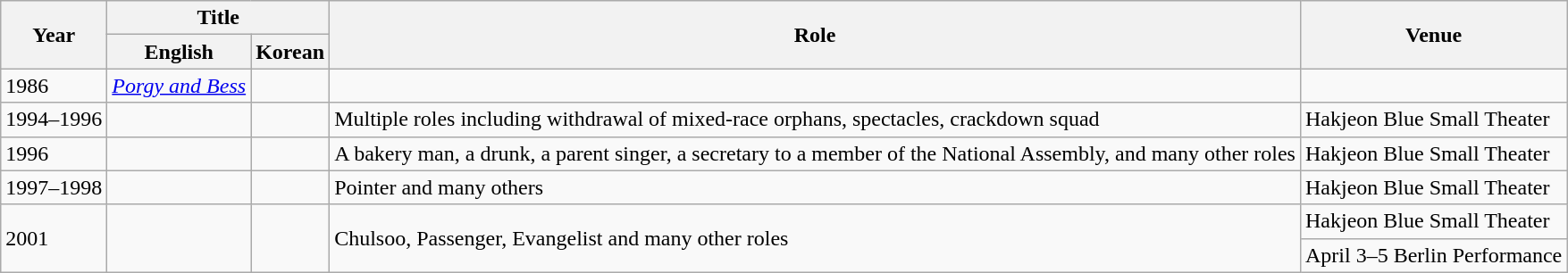<table class="wikitable sortable plainrowheaders">
<tr>
<th rowspan="2" scope="col">Year</th>
<th colspan="2" scope="col">Title</th>
<th rowspan="2" scope="col">Role</th>
<th rowspan="2" scope="col" class="unsortable">Venue</th>
</tr>
<tr>
<th>English</th>
<th>Korean</th>
</tr>
<tr>
<td>1986</td>
<td><em><a href='#'>Porgy and Bess</a></em></td>
<td></td>
<td></td>
<td></td>
</tr>
<tr>
<td>1994–1996</td>
<td><em></em></td>
<td></td>
<td>Multiple roles including withdrawal of mixed-race orphans, spectacles, crackdown squad</td>
<td>Hakjeon Blue Small Theater</td>
</tr>
<tr>
<td>1996</td>
<td><em></em></td>
<td></td>
<td>A bakery man, a drunk, a parent singer, a secretary to a member of the National Assembly, and many other roles</td>
<td>Hakjeon Blue Small Theater</td>
</tr>
<tr>
<td>1997–1998</td>
<td><em></em></td>
<td></td>
<td>Pointer and many others</td>
<td>Hakjeon Blue Small Theater</td>
</tr>
<tr>
<td rowspan="2">2001</td>
<td rowspan="2"><em></em></td>
<td rowspan="2"></td>
<td rowspan="2">Chulsoo, Passenger, Evangelist and many other roles</td>
<td>Hakjeon Blue Small Theater</td>
</tr>
<tr>
<td>April 3–5 Berlin Performance</td>
</tr>
</table>
